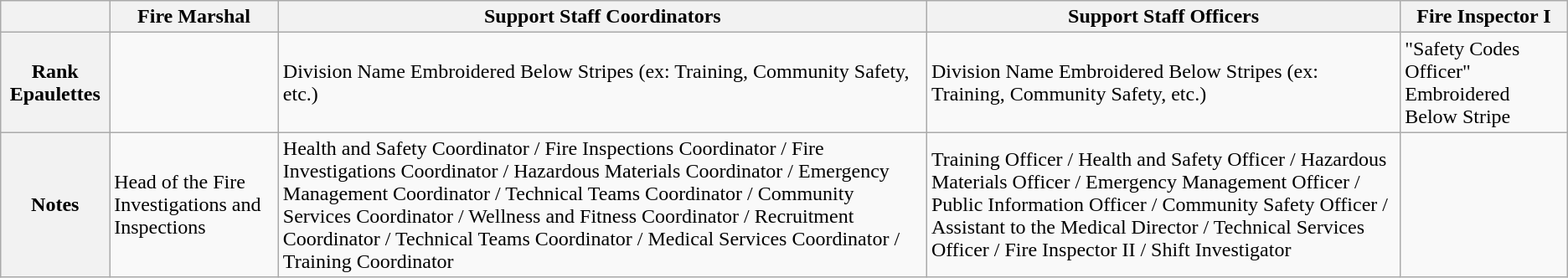<table class="wikitable">
<tr>
<th></th>
<th>Fire Marshal</th>
<th>Support Staff Coordinators</th>
<th>Support Staff Officers</th>
<th>Fire Inspector I</th>
</tr>
<tr>
<th>Rank Epaulettes</th>
<td></td>
<td>Division Name Embroidered Below Stripes (ex: Training, Community Safety, etc.)</td>
<td>Division Name Embroidered Below Stripes (ex: Training, Community Safety, etc.)</td>
<td>"Safety Codes Officer" Embroidered Below Stripe</td>
</tr>
<tr>
<th>Notes</th>
<td>Head of the Fire Investigations and Inspections</td>
<td>Health and Safety Coordinator / Fire Inspections Coordinator / Fire Investigations Coordinator / Hazardous Materials Coordinator / Emergency Management Coordinator / Technical Teams Coordinator / Community Services Coordinator / Wellness and Fitness Coordinator / Recruitment Coordinator / Technical Teams Coordinator / Medical Services Coordinator / Training Coordinator</td>
<td>Training Officer / Health and Safety Officer / Hazardous Materials Officer / Emergency Management Officer / Public Information Officer / Community Safety Officer / Assistant to the Medical Director / Technical Services Officer / Fire Inspector II / Shift Investigator</td>
<td></td>
</tr>
</table>
